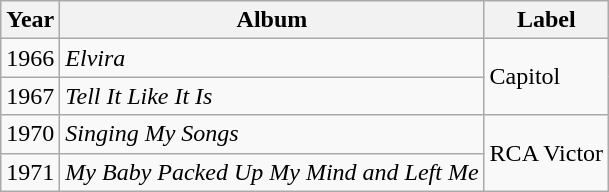<table class="wikitable">
<tr>
<th>Year</th>
<th>Album</th>
<th>Label</th>
</tr>
<tr>
<td>1966</td>
<td><em>Elvira</em></td>
<td rowspan="2">Capitol</td>
</tr>
<tr>
<td>1967</td>
<td><em>Tell It Like It Is</em></td>
</tr>
<tr>
<td>1970</td>
<td><em>Singing My Songs</em></td>
<td rowspan="2">RCA Victor</td>
</tr>
<tr>
<td>1971</td>
<td><em>My Baby Packed Up My Mind and Left Me</em></td>
</tr>
</table>
